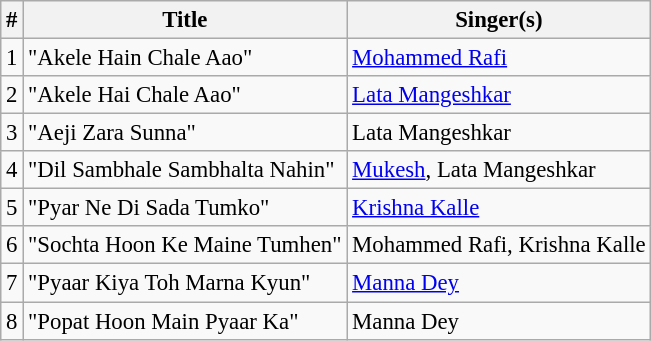<table class="wikitable" style="font-size:95%;">
<tr>
<th>#</th>
<th>Title</th>
<th>Singer(s)</th>
</tr>
<tr>
<td>1</td>
<td>"Akele Hain Chale Aao"</td>
<td><a href='#'>Mohammed Rafi</a></td>
</tr>
<tr>
<td>2</td>
<td>"Akele Hai Chale Aao"</td>
<td><a href='#'>Lata Mangeshkar</a></td>
</tr>
<tr>
<td>3</td>
<td>"Aeji Zara Sunna"</td>
<td>Lata Mangeshkar</td>
</tr>
<tr>
<td>4</td>
<td>"Dil Sambhale Sambhalta Nahin"</td>
<td><a href='#'>Mukesh</a>, Lata Mangeshkar</td>
</tr>
<tr>
<td>5</td>
<td>"Pyar Ne Di Sada Tumko"</td>
<td><a href='#'>Krishna Kalle</a></td>
</tr>
<tr>
<td>6</td>
<td>"Sochta Hoon Ke Maine Tumhen"</td>
<td>Mohammed Rafi, Krishna Kalle</td>
</tr>
<tr>
<td>7</td>
<td>"Pyaar Kiya Toh Marna Kyun"</td>
<td><a href='#'>Manna Dey</a></td>
</tr>
<tr>
<td>8</td>
<td>"Popat Hoon Main Pyaar Ka"</td>
<td>Manna Dey</td>
</tr>
</table>
